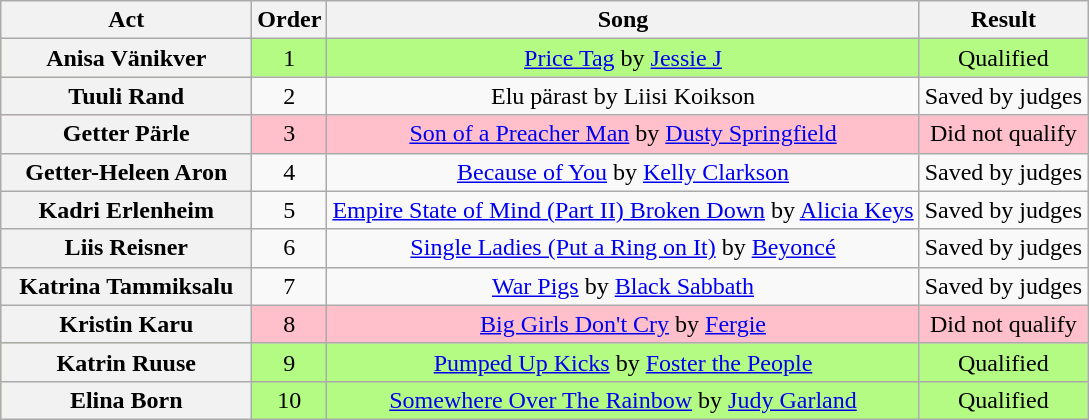<table class="wikitable plainrowheaders" style="text-align:center;">
<tr>
<th scope="col" style="width:10em;">Act</th>
<th scope="col">Order</th>
<th scope="col">Song</th>
<th scope="col">Result</th>
</tr>
<tr style="background:#B4FB84">
<th scope="row">Anisa Vänikver</th>
<td>1</td>
<td><a href='#'>Price Tag</a> by <a href='#'>Jessie J</a></td>
<td>Qualified</td>
</tr>
<tr>
<th scope="row">Tuuli Rand</th>
<td>2</td>
<td>Elu pärast by Liisi Koikson</td>
<td>Saved by judges</td>
</tr>
<tr style="background:pink;">
<th scope="row">Getter Pärle</th>
<td>3</td>
<td><a href='#'>Son of a Preacher Man</a> by <a href='#'>Dusty Springfield</a></td>
<td>Did not qualify</td>
</tr>
<tr>
<th scope="row">Getter-Heleen Aron</th>
<td>4</td>
<td><a href='#'>Because of You</a> by <a href='#'>Kelly Clarkson</a></td>
<td>Saved by judges</td>
</tr>
<tr>
<th scope="row">Kadri Erlenheim</th>
<td>5</td>
<td><a href='#'>Empire State of Mind (Part II) Broken Down</a> by <a href='#'>Alicia Keys</a></td>
<td>Saved by judges</td>
</tr>
<tr>
<th scope="row">Liis Reisner</th>
<td>6</td>
<td><a href='#'>Single Ladies (Put a Ring on It)</a> by <a href='#'>Beyoncé</a></td>
<td>Saved by judges</td>
</tr>
<tr>
<th scope="row">Katrina Tammiksalu</th>
<td>7</td>
<td><a href='#'>War Pigs</a> by <a href='#'>Black Sabbath</a></td>
<td>Saved by judges</td>
</tr>
<tr style="background:pink;">
<th scope="row">Kristin Karu</th>
<td>8</td>
<td><a href='#'>Big Girls Don't Cry</a> by <a href='#'>Fergie</a></td>
<td>Did not qualify</td>
</tr>
<tr style="background:#B4FB84">
<th scope="row">Katrin Ruuse</th>
<td>9</td>
<td><a href='#'>Pumped Up Kicks</a> by <a href='#'>Foster the People</a></td>
<td>Qualified</td>
</tr>
<tr style="background:#B4FB84">
<th scope="row">Elina Born</th>
<td>10</td>
<td><a href='#'>Somewhere Over The Rainbow</a> by <a href='#'>Judy Garland</a></td>
<td>Qualified</td>
</tr>
</table>
